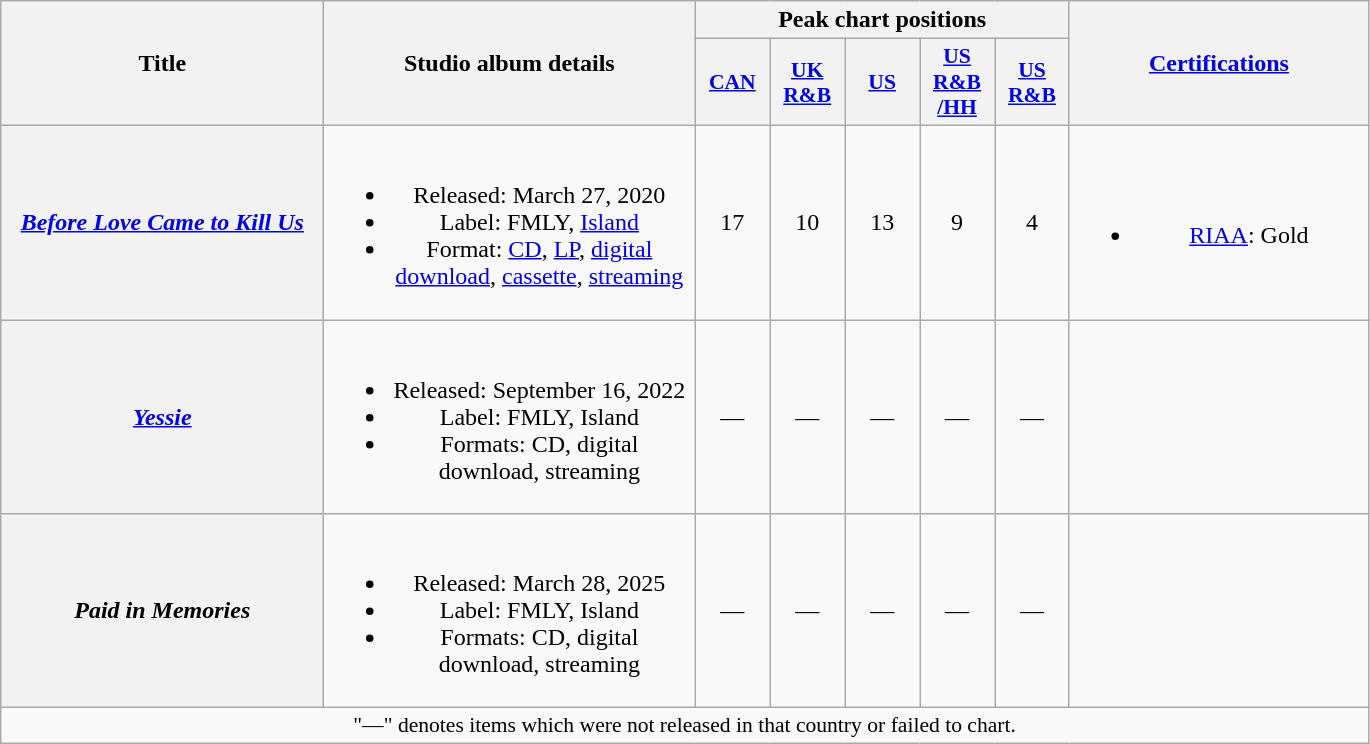<table class="wikitable plainrowheaders" style="text-align:center;">
<tr>
<th scope="col" rowspan="2" style="width:13em;">Title</th>
<th scope="col" rowspan="2" style="width:15em;">Studio album details</th>
<th scope="col" colspan="5">Peak chart positions</th>
<th scope="col" rowspan="2" style="width:12em;"><a href='#'>Certifications</a></th>
</tr>
<tr>
<th scope="col" style="width:3em;font-size:90%;"><a href='#'>CAN</a><br></th>
<th scope="col" style="width:3em;font-size:90%;"><a href='#'>UK<br>R&B</a><br></th>
<th scope="col" style="width:3em;font-size:90%;"><a href='#'>US</a><br></th>
<th scope="col" style="width:3em;font-size:90%;"><a href='#'>US<br>R&B<br>/HH</a><br></th>
<th scope="col" style="width:3em;font-size:90%;"><a href='#'>US<br>R&B</a><br></th>
</tr>
<tr>
<th scope="row"><em><a href='#'>Before Love Came to Kill Us</a></em></th>
<td><br><ul><li>Released: March 27, 2020</li><li>Label: FMLY, <a href='#'>Island</a></li><li>Format: <a href='#'>CD</a>, <a href='#'>LP</a>, <a href='#'>digital download</a>, <a href='#'>cassette</a>, <a href='#'>streaming</a></li></ul></td>
<td>17</td>
<td>10</td>
<td>13</td>
<td>9</td>
<td>4</td>
<td><br><ul><li><a href='#'>RIAA</a>: Gold</li></ul></td>
</tr>
<tr>
<th scope="row"><em><a href='#'>Yessie</a></em></th>
<td><br><ul><li>Released: September 16, 2022</li><li>Label: FMLY, Island</li><li>Formats: CD, digital download, streaming</li></ul></td>
<td>—</td>
<td>—</td>
<td>—</td>
<td>—</td>
<td>—</td>
<td></td>
</tr>
<tr>
<th scope="row"><em>Paid in Memories</em></th>
<td><br><ul><li>Released: March 28, 2025</li><li>Label: FMLY, Island</li><li>Formats: CD, digital download, streaming</li></ul></td>
<td>—</td>
<td>—</td>
<td>—</td>
<td>—</td>
<td>—</td>
<td></td>
</tr>
<tr>
<td colspan="8" style="font-size:90%;">"—" denotes items which were not released in that country or failed to chart.</td>
</tr>
</table>
